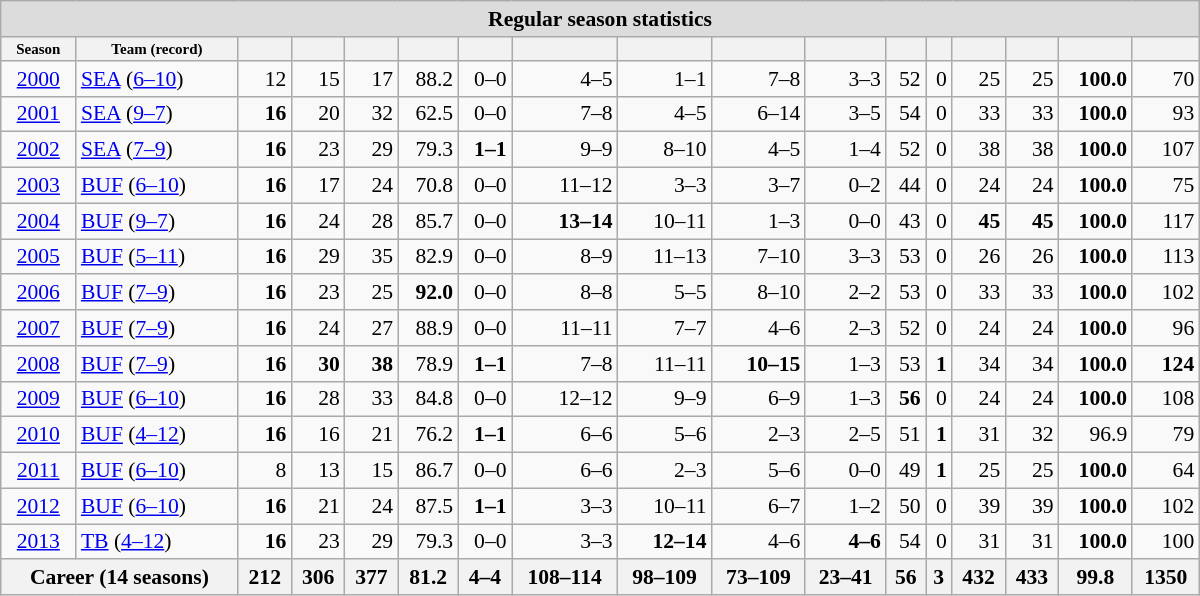<table class="wikitable collapsible collapsed" style="margin: auto; text-align:right; font-size:90%; width:800px;">
<tr>
<th style="background-color:#dcdcdc;" colspan="17">Regular season statistics</th>
</tr>
<tr style="font-size:x-small;">
<th>Season</th>
<th>Team (record)</th>
<th></th>
<th></th>
<th></th>
<th></th>
<th></th>
<th></th>
<th></th>
<th></th>
<th></th>
<th></th>
<th></th>
<th></th>
<th></th>
<th></th>
<th></th>
</tr>
<tr>
<td style="text-align:center;"><a href='#'>2000</a></td>
<td style="text-align:left;" nowrap="nowrap"><a href='#'>SEA</a> (<a href='#'>6–10</a>)</td>
<td>12</td>
<td>15</td>
<td>17</td>
<td>88.2</td>
<td>0–0</td>
<td>4–5</td>
<td>1–1</td>
<td>7–8</td>
<td>3–3</td>
<td>52</td>
<td>0</td>
<td>25</td>
<td>25</td>
<td><strong>100.0</strong></td>
<td>70</td>
</tr>
<tr>
<td style="text-align:center;"><a href='#'>2001</a></td>
<td style="text-align:left;" nowrap="nowrap"><a href='#'>SEA</a> (<a href='#'>9–7</a>)</td>
<td><strong>16</strong></td>
<td>20</td>
<td>32</td>
<td>62.5</td>
<td>0–0</td>
<td>7–8</td>
<td>4–5</td>
<td>6–14</td>
<td>3–5</td>
<td>54</td>
<td>0</td>
<td>33</td>
<td>33</td>
<td><strong>100.0</strong></td>
<td>93</td>
</tr>
<tr>
<td style="text-align:center;"><a href='#'>2002</a></td>
<td style="text-align:left;" nowrap="nowrap"><a href='#'>SEA</a> (<a href='#'>7–9</a>)</td>
<td><strong>16</strong></td>
<td>23</td>
<td>29</td>
<td>79.3</td>
<td><strong>1–1</strong></td>
<td>9–9</td>
<td>8–10</td>
<td>4–5</td>
<td>1–4</td>
<td>52</td>
<td>0</td>
<td>38</td>
<td>38</td>
<td><strong>100.0</strong></td>
<td>107</td>
</tr>
<tr>
<td style="text-align:center;"><a href='#'>2003</a></td>
<td style="text-align:left;" nowrap="nowrap"><a href='#'>BUF</a> (<a href='#'>6–10</a>)</td>
<td><strong>16</strong></td>
<td>17</td>
<td>24</td>
<td>70.8</td>
<td>0–0</td>
<td>11–12</td>
<td>3–3</td>
<td>3–7</td>
<td>0–2</td>
<td>44</td>
<td>0</td>
<td>24</td>
<td>24</td>
<td><strong>100.0</strong></td>
<td>75</td>
</tr>
<tr>
<td style="text-align:center;"><a href='#'>2004</a></td>
<td style="text-align:left;" nowrap="nowrap"><a href='#'>BUF</a> (<a href='#'>9–7</a>)</td>
<td><strong>16</strong></td>
<td>24</td>
<td>28</td>
<td>85.7</td>
<td>0–0</td>
<td><strong>13–14</strong></td>
<td>10–11</td>
<td>1–3</td>
<td>0–0</td>
<td>43</td>
<td>0</td>
<td><strong>45</strong></td>
<td><strong>45</strong></td>
<td><strong>100.0</strong></td>
<td>117</td>
</tr>
<tr>
<td style="text-align:center;"><a href='#'>2005</a></td>
<td style="text-align:left;" nowrap="nowrap"><a href='#'>BUF</a> (<a href='#'>5–11</a>)</td>
<td><strong>16</strong></td>
<td>29</td>
<td>35</td>
<td>82.9</td>
<td>0–0</td>
<td>8–9</td>
<td>11–13</td>
<td>7–10</td>
<td>3–3</td>
<td>53</td>
<td>0</td>
<td>26</td>
<td>26</td>
<td><strong>100.0</strong></td>
<td>113</td>
</tr>
<tr>
<td style="text-align:center;"><a href='#'>2006</a></td>
<td style="text-align:left;" nowrap="nowrap"><a href='#'>BUF</a> (<a href='#'>7–9</a>)</td>
<td><strong>16</strong></td>
<td>23</td>
<td>25</td>
<td><strong>92.0</strong></td>
<td>0–0</td>
<td>8–8</td>
<td>5–5</td>
<td>8–10</td>
<td>2–2</td>
<td>53</td>
<td>0</td>
<td>33</td>
<td>33</td>
<td><strong>100.0</strong></td>
<td>102</td>
</tr>
<tr>
<td style="text-align:center;"><a href='#'>2007</a></td>
<td style="text-align:left;" nowrap="nowrap"><a href='#'>BUF</a> (<a href='#'>7–9</a>)</td>
<td><strong>16</strong></td>
<td>24</td>
<td>27</td>
<td>88.9</td>
<td>0–0</td>
<td>11–11</td>
<td>7–7</td>
<td>4–6</td>
<td>2–3</td>
<td>52</td>
<td>0</td>
<td>24</td>
<td>24</td>
<td><strong>100.0</strong></td>
<td>96</td>
</tr>
<tr>
<td style="text-align:center;"><a href='#'>2008</a></td>
<td style="text-align:left;" nowrap="nowrap"><a href='#'>BUF</a> (<a href='#'>7–9</a>)</td>
<td><strong>16</strong></td>
<td><strong>30</strong></td>
<td><strong>38</strong></td>
<td>78.9</td>
<td><strong>1–1</strong></td>
<td>7–8</td>
<td>11–11</td>
<td><strong>10–15</strong></td>
<td>1–3</td>
<td>53</td>
<td><strong>1</strong></td>
<td>34</td>
<td>34</td>
<td><strong>100.0</strong></td>
<td><strong>124</strong></td>
</tr>
<tr>
<td style="text-align:center;"><a href='#'>2009</a></td>
<td style="text-align:left;" nowrap="nowrap"><a href='#'>BUF</a> (<a href='#'>6–10</a>)</td>
<td><strong>16</strong></td>
<td>28</td>
<td>33</td>
<td>84.8</td>
<td>0–0</td>
<td>12–12</td>
<td>9–9</td>
<td>6–9</td>
<td>1–3</td>
<td><strong>56</strong></td>
<td>0</td>
<td>24</td>
<td>24</td>
<td><strong>100.0</strong></td>
<td>108</td>
</tr>
<tr>
<td style="text-align:center;"><a href='#'>2010</a></td>
<td style="text-align:left;" nowrap="nowrap"><a href='#'>BUF</a> (<a href='#'>4–12</a>)</td>
<td><strong>16</strong></td>
<td>16</td>
<td>21</td>
<td>76.2</td>
<td><strong>1–1</strong></td>
<td>6–6</td>
<td>5–6</td>
<td>2–3</td>
<td>2–5</td>
<td>51</td>
<td><strong>1</strong></td>
<td>31</td>
<td>32</td>
<td>96.9</td>
<td>79</td>
</tr>
<tr>
<td style="text-align:center;"><a href='#'>2011</a></td>
<td style="text-align:left;" nowrap="nowrap"><a href='#'>BUF</a> (<a href='#'>6–10</a>)</td>
<td>8</td>
<td>13</td>
<td>15</td>
<td>86.7</td>
<td>0–0</td>
<td>6–6</td>
<td>2–3</td>
<td>5–6</td>
<td>0–0</td>
<td>49</td>
<td><strong>1</strong></td>
<td>25</td>
<td>25</td>
<td><strong>100.0</strong></td>
<td>64</td>
</tr>
<tr>
<td style="text-align:center;"><a href='#'>2012</a></td>
<td style="text-align:left;" nowrap="nowrap"><a href='#'>BUF</a> (<a href='#'>6–10</a>)</td>
<td><strong>16</strong></td>
<td>21</td>
<td>24</td>
<td>87.5</td>
<td><strong>1–1</strong></td>
<td>3–3</td>
<td>10–11</td>
<td>6–7</td>
<td>1–2</td>
<td>50</td>
<td>0</td>
<td>39</td>
<td>39</td>
<td><strong>100.0</strong></td>
<td>102</td>
</tr>
<tr>
<td style="text-align:center;"><a href='#'>2013</a></td>
<td style="text-align:left;" nowrap="nowrap"><a href='#'>TB</a> (<a href='#'>4–12</a>)</td>
<td><strong>16</strong></td>
<td>23</td>
<td>29</td>
<td>79.3</td>
<td>0–0</td>
<td>3–3</td>
<td><strong>12–14</strong></td>
<td>4–6</td>
<td><strong>4–6</strong></td>
<td>54</td>
<td>0</td>
<td>31</td>
<td>31</td>
<td><strong>100.0</strong></td>
<td>100</td>
</tr>
<tr>
<th colspan="2">Career (14 seasons)</th>
<th>212</th>
<th>306</th>
<th>377</th>
<th>81.2</th>
<th>4–4</th>
<th>108–114</th>
<th>98–109</th>
<th>73–109</th>
<th>23–41</th>
<th>56</th>
<th>3</th>
<th>432</th>
<th>433</th>
<th>99.8</th>
<th>1350</th>
</tr>
</table>
